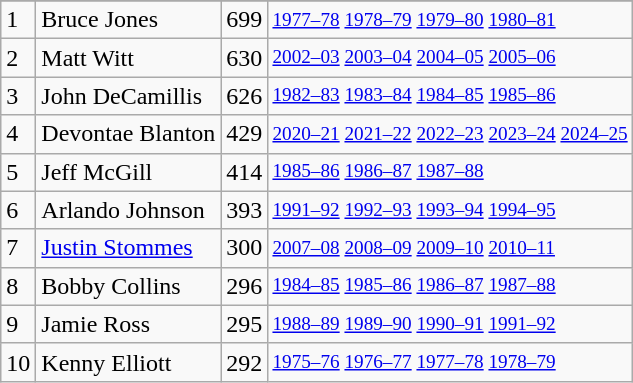<table class="wikitable">
<tr>
</tr>
<tr>
<td>1</td>
<td>Bruce Jones</td>
<td>699</td>
<td style="font-size:80%;"><a href='#'>1977–78</a> <a href='#'>1978–79</a> <a href='#'>1979–80</a> <a href='#'>1980–81</a></td>
</tr>
<tr>
<td>2</td>
<td>Matt Witt</td>
<td>630</td>
<td style="font-size:80%;"><a href='#'>2002–03</a> <a href='#'>2003–04</a> <a href='#'>2004–05</a> <a href='#'>2005–06</a></td>
</tr>
<tr>
<td>3</td>
<td>John DeCamillis</td>
<td>626</td>
<td style="font-size:80%;"><a href='#'>1982–83</a> <a href='#'>1983–84</a> <a href='#'>1984–85</a> <a href='#'>1985–86</a></td>
</tr>
<tr>
<td>4</td>
<td>Devontae Blanton</td>
<td>429</td>
<td style="font-size:80%;"><a href='#'>2020–21</a> <a href='#'>2021–22</a> <a href='#'>2022–23</a> <a href='#'>2023–24</a> <a href='#'>2024–25</a></td>
</tr>
<tr>
<td>5</td>
<td>Jeff McGill</td>
<td>414</td>
<td style="font-size:80%;"><a href='#'>1985–86</a> <a href='#'>1986–87</a> <a href='#'>1987–88</a></td>
</tr>
<tr>
<td>6</td>
<td>Arlando Johnson</td>
<td>393</td>
<td style="font-size:80%;"><a href='#'>1991–92</a> <a href='#'>1992–93</a> <a href='#'>1993–94</a> <a href='#'>1994–95</a></td>
</tr>
<tr>
<td>7</td>
<td><a href='#'>Justin Stommes</a></td>
<td>300</td>
<td style="font-size:80%;"><a href='#'>2007–08</a> <a href='#'>2008–09</a> <a href='#'>2009–10</a> <a href='#'>2010–11</a></td>
</tr>
<tr>
<td>8</td>
<td>Bobby Collins</td>
<td>296</td>
<td style="font-size:80%;"><a href='#'>1984–85</a> <a href='#'>1985–86</a> <a href='#'>1986–87</a> <a href='#'>1987–88</a></td>
</tr>
<tr>
<td>9</td>
<td>Jamie Ross</td>
<td>295</td>
<td style="font-size:80%;"><a href='#'>1988–89</a> <a href='#'>1989–90</a> <a href='#'>1990–91</a> <a href='#'>1991–92</a></td>
</tr>
<tr>
<td>10</td>
<td>Kenny Elliott</td>
<td>292</td>
<td style="font-size:80%;"><a href='#'>1975–76</a> <a href='#'>1976–77</a> <a href='#'>1977–78</a> <a href='#'>1978–79</a></td>
</tr>
</table>
